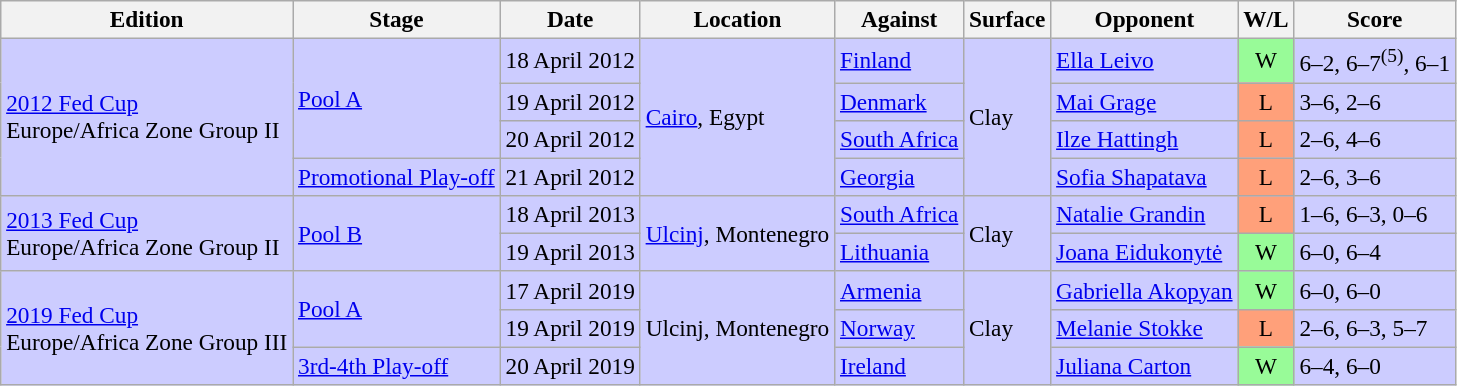<table class=wikitable style=font-size:97%>
<tr>
<th>Edition</th>
<th>Stage</th>
<th>Date</th>
<th>Location</th>
<th>Against</th>
<th>Surface</th>
<th>Opponent</th>
<th>W/L</th>
<th>Score</th>
</tr>
<tr style="background:#CCCCFF;">
<td rowspan=4><a href='#'>2012 Fed Cup</a> <br> Europe/Africa Zone Group II</td>
<td rowspan=3><a href='#'>Pool A</a></td>
<td>18 April 2012</td>
<td rowspan=4><a href='#'>Cairo</a>, Egypt</td>
<td> <a href='#'>Finland</a></td>
<td rowspan=4>Clay</td>
<td><a href='#'>Ella Leivo</a></td>
<td style="text-align:center; background:#98fb98;">W</td>
<td>6–2, 6–7<sup>(5)</sup>, 6–1</td>
</tr>
<tr style="background:#CCCCFF;">
<td>19 April 2012</td>
<td> <a href='#'>Denmark</a></td>
<td><a href='#'>Mai Grage</a></td>
<td style="text-align:center; background:#ffa07a;">L</td>
<td>3–6, 2–6</td>
</tr>
<tr style="background:#CCCCFF;">
<td>20 April 2012</td>
<td> <a href='#'>South Africa</a></td>
<td><a href='#'>Ilze Hattingh</a></td>
<td style="text-align:center; background:#ffa07a;">L</td>
<td>2–6, 4–6</td>
</tr>
<tr style="background:#CCCCFF;">
<td><a href='#'>Promotional Play-off</a></td>
<td>21 April 2012</td>
<td> <a href='#'>Georgia</a></td>
<td><a href='#'>Sofia Shapatava</a></td>
<td style="text-align:center; background:#ffa07a;">L</td>
<td>2–6, 3–6</td>
</tr>
<tr style="background:#CCCCFF;">
<td rowspan=2><a href='#'>2013 Fed Cup</a> <br> Europe/Africa Zone Group II</td>
<td rowspan=2><a href='#'>Pool B</a></td>
<td>18 April 2013</td>
<td rowspan=2><a href='#'>Ulcinj</a>, Montenegro</td>
<td> <a href='#'>South Africa</a></td>
<td rowspan=2>Clay</td>
<td><a href='#'>Natalie Grandin</a></td>
<td style="text-align:center; background:#ffa07a;">L</td>
<td>1–6, 6–3, 0–6</td>
</tr>
<tr style="background:#CCCCFF;">
<td>19 April 2013</td>
<td> <a href='#'>Lithuania</a></td>
<td><a href='#'>Joana Eidukonytė</a></td>
<td style="text-align:center; background:#98fb98;">W</td>
<td>6–0, 6–4</td>
</tr>
<tr style="background:#CCCCFF;">
<td rowspan=3><a href='#'>2019 Fed Cup</a> <br> Europe/Africa Zone Group III</td>
<td rowspan=2><a href='#'>Pool A</a></td>
<td>17 April 2019</td>
<td rowspan=3>Ulcinj, Montenegro</td>
<td> <a href='#'>Armenia</a></td>
<td rowspan=3>Clay</td>
<td><a href='#'>Gabriella Akopyan</a></td>
<td style="text-align:center; background:#98fb98;">W</td>
<td>6–0, 6–0</td>
</tr>
<tr style="background:#CCCCFF;">
<td>19 April 2019</td>
<td> <a href='#'>Norway</a></td>
<td><a href='#'>Melanie Stokke</a></td>
<td style="text-align:center; background:#ffa07a;">L</td>
<td>2–6, 6–3, 5–7</td>
</tr>
<tr style="background:#CCCCFF;">
<td><a href='#'>3rd-4th Play-off</a></td>
<td>20 April 2019</td>
<td> <a href='#'>Ireland</a></td>
<td><a href='#'>Juliana Carton</a></td>
<td style="text-align:center; background:#98fb98;">W</td>
<td>6–4, 6–0</td>
</tr>
</table>
